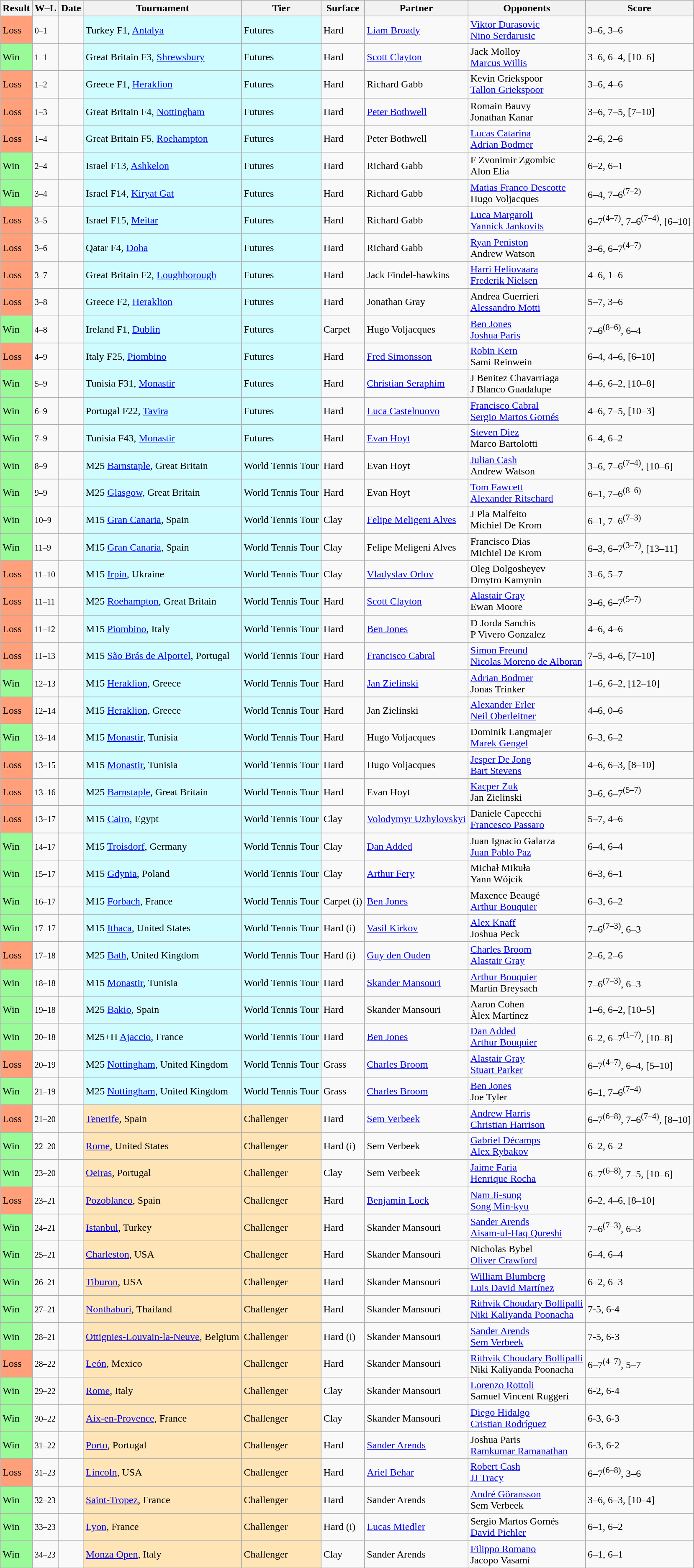<table class="sortable wikitable">
<tr>
<th>Result</th>
<th class=unsortable>W–L</th>
<th>Date</th>
<th>Tournament</th>
<th>Tier</th>
<th>Surface</th>
<th>Partner</th>
<th>Opponents</th>
<th class=unsortable>Score</th>
</tr>
<tr>
<td bgcolor=FFA07A>Loss</td>
<td><small>0–1</small></td>
<td></td>
<td style=background:#cffcff>Turkey F1, <a href='#'>Antalya</a></td>
<td style=background:#cffcff>Futures</td>
<td>Hard</td>
<td> <a href='#'>Liam Broady</a></td>
<td> <a href='#'>Viktor Durasovic</a> <br> <a href='#'>Nino Serdarusic</a></td>
<td>3–6, 3–6</td>
</tr>
<tr>
<td bgcolor=98FB98>Win</td>
<td><small>1–1</small></td>
<td></td>
<td style=background:#cffcff>Great Britain F3, <a href='#'>Shrewsbury</a></td>
<td style=background:#cffcff>Futures</td>
<td>Hard</td>
<td> <a href='#'>Scott Clayton</a></td>
<td> Jack Molloy <br> <a href='#'>Marcus Willis</a></td>
<td>3–6, 6–4, [10–6]</td>
</tr>
<tr>
<td bgcolor=FFA07A>Loss</td>
<td><small>1–2</small></td>
<td></td>
<td style=background:#cffcff>Greece F1, <a href='#'>Heraklion</a></td>
<td style=background:#cffcff>Futures</td>
<td>Hard</td>
<td> Richard Gabb</td>
<td> Kevin Griekspoor <br> <a href='#'>Tallon Griekspoor</a></td>
<td>3–6, 4–6</td>
</tr>
<tr>
<td bgcolor=FFA07A>Loss</td>
<td><small>1–3</small></td>
<td></td>
<td style=background:#cffcff>Great Britain F4, <a href='#'>Nottingham</a></td>
<td style=background:#cffcff>Futures</td>
<td>Hard</td>
<td> <a href='#'>Peter Bothwell</a></td>
<td> Romain Bauvy <br> Jonathan Kanar</td>
<td>3–6, 7–5, [7–10]</td>
</tr>
<tr>
<td bgcolor=FFA07A>Loss</td>
<td><small>1–4</small></td>
<td></td>
<td style=background:#cffcff>Great Britain F5, <a href='#'>Roehampton</a></td>
<td style=background:#cffcff>Futures</td>
<td>Hard</td>
<td> Peter Bothwell</td>
<td> <a href='#'>Lucas Catarina</a> <br> <a href='#'>Adrian Bodmer</a></td>
<td>2–6, 2–6</td>
</tr>
<tr>
<td bgcolor=98FB98>Win</td>
<td><small>2–4</small></td>
<td></td>
<td style=background:#cffcff>Israel F13, <a href='#'>Ashkelon</a></td>
<td style=background:#cffcff>Futures</td>
<td>Hard</td>
<td> Richard Gabb</td>
<td> F Zvonimir Zgombic <br> Alon Elia</td>
<td>6–2, 6–1</td>
</tr>
<tr>
<td bgcolor=98FB98>Win</td>
<td><small>3–4</small></td>
<td></td>
<td style=background:#cffcff>Israel F14, <a href='#'>Kiryat Gat</a></td>
<td style=background:#cffcff>Futures</td>
<td>Hard</td>
<td> Richard Gabb</td>
<td> <a href='#'>Matias Franco Descotte</a> <br> Hugo Voljacques</td>
<td>6–4, 7–6<sup>(7–2)</sup></td>
</tr>
<tr>
<td bgcolor=FFA07A>Loss</td>
<td><small>3–5</small></td>
<td></td>
<td style=background:#cffcff>Israel F15, <a href='#'>Meitar</a></td>
<td style=background:#cffcff>Futures</td>
<td>Hard</td>
<td> Richard Gabb</td>
<td> <a href='#'>Luca Margaroli</a> <br> <a href='#'>Yannick Jankovits</a></td>
<td>6–7<sup>(4–7)</sup>, 7–6<sup>(7–4)</sup>, [6–10]</td>
</tr>
<tr>
<td bgcolor=FFA07A>Loss</td>
<td><small>3–6</small></td>
<td></td>
<td style=background:#cffcff>Qatar F4, <a href='#'>Doha</a></td>
<td style=background:#cffcff>Futures</td>
<td>Hard</td>
<td> Richard Gabb</td>
<td> <a href='#'>Ryan Peniston</a> <br> Andrew Watson</td>
<td>3–6, 6–7<sup>(4–7)</sup></td>
</tr>
<tr>
<td bgcolor=FFA07A>Loss</td>
<td><small>3–7</small></td>
<td></td>
<td style=background:#cffcff>Great Britain F2, <a href='#'>Loughborough</a></td>
<td style=background:#cffcff>Futures</td>
<td>Hard</td>
<td> Jack Findel-hawkins</td>
<td> <a href='#'>Harri Heliovaara</a> <br> <a href='#'>Frederik Nielsen</a></td>
<td>4–6, 1–6</td>
</tr>
<tr>
<td bgcolor=FFA07A>Loss</td>
<td><small>3–8</small></td>
<td></td>
<td style=background:#cffcff>Greece F2, <a href='#'>Heraklion</a></td>
<td style=background:#cffcff>Futures</td>
<td>Hard</td>
<td> Jonathan Gray</td>
<td> Andrea Guerrieri <br> <a href='#'>Alessandro Motti</a></td>
<td>5–7, 3–6</td>
</tr>
<tr>
<td bgcolor=98FB98>Win</td>
<td><small>4–8</small></td>
<td></td>
<td style=background:#cffcff>Ireland F1, <a href='#'>Dublin</a></td>
<td style=background:#cffcff>Futures</td>
<td>Carpet</td>
<td> Hugo Voljacques</td>
<td> <a href='#'>Ben Jones</a> <br> <a href='#'>Joshua Paris</a></td>
<td>7–6<sup>(8–6)</sup>, 6–4</td>
</tr>
<tr>
<td bgcolor=FFA07A>Loss</td>
<td><small>4–9</small></td>
<td></td>
<td style=background:#cffcff>Italy F25, <a href='#'>Piombino</a></td>
<td style=background:#cffcff>Futures</td>
<td>Hard</td>
<td> <a href='#'>Fred Simonsson</a></td>
<td> <a href='#'>Robin Kern</a> <br> Sami Reinwein</td>
<td>6–4, 4–6, [6–10]</td>
</tr>
<tr>
<td bgcolor=98FB98>Win</td>
<td><small>5–9</small></td>
<td></td>
<td style=background:#cffcff>Tunisia F31, <a href='#'>Monastir</a></td>
<td style=background:#cffcff>Futures</td>
<td>Hard</td>
<td> <a href='#'>Christian Seraphim</a></td>
<td> J Benitez Chavarriaga <br> J Blanco Guadalupe</td>
<td>4–6, 6–2, [10–8]</td>
</tr>
<tr>
<td bgcolor=98FB98>Win</td>
<td><small>6–9</small></td>
<td></td>
<td style=background:#cffcff>Portugal F22, <a href='#'>Tavira</a></td>
<td style=background:#cffcff>Futures</td>
<td>Hard</td>
<td> <a href='#'>Luca Castelnuovo</a></td>
<td> <a href='#'>Francisco Cabral</a> <br> <a href='#'>Sergio Martos Gornés</a></td>
<td>4–6, 7–5, [10–3]</td>
</tr>
<tr>
<td bgcolor=98FB98>Win</td>
<td><small>7–9</small></td>
<td></td>
<td style=background:#cffcff>Tunisia F43, <a href='#'>Monastir</a></td>
<td style=background:#cffcff>Futures</td>
<td>Hard</td>
<td> <a href='#'>Evan Hoyt</a></td>
<td> <a href='#'>Steven Diez</a> <br> Marco Bartolotti</td>
<td>6–4, 6–2</td>
</tr>
<tr>
<td bgcolor=98FB98>Win</td>
<td><small>8–9</small></td>
<td></td>
<td style=background:#cffcff>M25 <a href='#'>Barnstaple</a>, Great Britain</td>
<td style=background:#cffcff>World Tennis Tour</td>
<td>Hard</td>
<td> Evan Hoyt</td>
<td> <a href='#'>Julian Cash</a> <br> Andrew Watson</td>
<td>3–6, 7–6<sup>(7–4)</sup>, [10–6]</td>
</tr>
<tr>
<td bgcolor=98FB98>Win</td>
<td><small>9–9</small></td>
<td></td>
<td style=background:#cffcff>M25 <a href='#'>Glasgow</a>, Great Britain</td>
<td style=background:#cffcff>World Tennis Tour</td>
<td>Hard</td>
<td> Evan Hoyt</td>
<td> <a href='#'>Tom Fawcett</a> <br> <a href='#'>Alexander Ritschard</a></td>
<td>6–1, 7–6<sup>(8–6)</sup></td>
</tr>
<tr>
<td bgcolor=98FB98>Win</td>
<td><small>10–9</small></td>
<td></td>
<td style=background:#cffcff>M15 <a href='#'>Gran Canaria</a>, Spain</td>
<td style=background:#cffcff>World Tennis Tour</td>
<td>Clay</td>
<td> <a href='#'>Felipe Meligeni Alves</a></td>
<td> J Pla Malfeito <br> Michiel De Krom</td>
<td>6–1, 7–6<sup>(7–3)</sup></td>
</tr>
<tr>
<td bgcolor=98FB98>Win</td>
<td><small>11–9</small></td>
<td></td>
<td style=background:#cffcff>M15 <a href='#'>Gran Canaria</a>, Spain</td>
<td style=background:#cffcff>World Tennis Tour</td>
<td>Clay</td>
<td> Felipe Meligeni Alves</td>
<td> Francisco Dias <br> Michiel De Krom</td>
<td>6–3, 6–7<sup>(3–7)</sup>, [13–11]</td>
</tr>
<tr>
<td bgcolor=FFA07A>Loss</td>
<td><small>11–10</small></td>
<td></td>
<td style=background:#cffcff>M15 <a href='#'>Irpin</a>, Ukraine</td>
<td style=background:#cffcff>World Tennis Tour</td>
<td>Clay</td>
<td> <a href='#'>Vladyslav Orlov</a></td>
<td> Oleg Dolgosheyev <br> Dmytro Kamynin</td>
<td>3–6, 5–7</td>
</tr>
<tr>
<td bgcolor=FFA07A>Loss</td>
<td><small>11–11</small></td>
<td></td>
<td style=background:#cffcff>M25 <a href='#'>Roehampton</a>, Great Britain</td>
<td style=background:#cffcff>World Tennis Tour</td>
<td>Hard</td>
<td> <a href='#'>Scott Clayton</a></td>
<td> <a href='#'>Alastair Gray</a> <br> Ewan Moore</td>
<td>3–6, 6–7<sup>(5–7)</sup></td>
</tr>
<tr>
<td bgcolor=FFA07A>Loss</td>
<td><small>11–12</small></td>
<td></td>
<td style=background:#cffcff>M15 <a href='#'>Piombino</a>, Italy</td>
<td style=background:#cffcff>World Tennis Tour</td>
<td>Hard</td>
<td> <a href='#'>Ben Jones</a></td>
<td> D Jorda Sanchis <br> P Vivero Gonzalez</td>
<td>4–6, 4–6</td>
</tr>
<tr>
<td bgcolor=FFA07A>Loss</td>
<td><small>11–13</small></td>
<td></td>
<td style=background:#cffcff>M15 <a href='#'>São Brás de Alportel</a>, Portugal</td>
<td style=background:#cffcff>World Tennis Tour</td>
<td>Hard</td>
<td> <a href='#'>Francisco Cabral</a></td>
<td> <a href='#'>Simon Freund</a> <br> <a href='#'>Nicolas Moreno de Alboran</a></td>
<td>7–5, 4–6, [7–10]</td>
</tr>
<tr>
<td bgcolor=98FB98>Win</td>
<td><small>12–13</small></td>
<td></td>
<td style=background:#cffcff>M15 <a href='#'>Heraklion</a>, Greece</td>
<td style=background:#cffcff>World Tennis Tour</td>
<td>Hard</td>
<td> <a href='#'>Jan Zielinski</a></td>
<td> <a href='#'>Adrian Bodmer</a> <br> Jonas Trinker</td>
<td>1–6, 6–2, [12–10]</td>
</tr>
<tr>
<td bgcolor=FFA07A>Loss</td>
<td><small>12–14</small></td>
<td></td>
<td style=background:#cffcff>M15 <a href='#'>Heraklion</a>, Greece</td>
<td style=background:#cffcff>World Tennis Tour</td>
<td>Hard</td>
<td> Jan Zielinski</td>
<td> <a href='#'>Alexander Erler</a> <br> <a href='#'>Neil Oberleitner</a></td>
<td>4–6, 0–6</td>
</tr>
<tr>
<td bgcolor=98FB98>Win</td>
<td><small>13–14</small></td>
<td></td>
<td style=background:#cffcff>M15 <a href='#'>Monastir</a>, Tunisia</td>
<td style=background:#cffcff>World Tennis Tour</td>
<td>Hard</td>
<td> Hugo Voljacques</td>
<td> Dominik Langmajer <br> <a href='#'>Marek Gengel</a></td>
<td>6–3, 6–2</td>
</tr>
<tr>
<td bgcolor=FFA07A>Loss</td>
<td><small>13–15</small></td>
<td></td>
<td style=background:#cffcff>M15 <a href='#'>Monastir</a>, Tunisia</td>
<td style=background:#cffcff>World Tennis Tour</td>
<td>Hard</td>
<td> Hugo Voljacques</td>
<td> <a href='#'>Jesper De Jong</a> <br> <a href='#'>Bart Stevens</a></td>
<td>4–6, 6–3, [8–10]</td>
</tr>
<tr>
<td bgcolor=FFA07A>Loss</td>
<td><small>13–16</small></td>
<td></td>
<td style=background:#cffcff>M25 <a href='#'>Barnstaple</a>, Great Britain</td>
<td style=background:#cffcff>World Tennis Tour</td>
<td>Hard</td>
<td> Evan Hoyt</td>
<td> <a href='#'>Kacper Zuk</a> <br> Jan Zielinski</td>
<td>3–6, 6–7<sup>(5–7)</sup></td>
</tr>
<tr>
<td bgcolor=FFA07A>Loss</td>
<td><small>13–17</small></td>
<td></td>
<td style=background:#cffcff>M15 <a href='#'>Cairo</a>, Egypt</td>
<td style=background:#cffcff>World Tennis Tour</td>
<td>Clay</td>
<td> <a href='#'>Volodymyr Uzhylovskyi</a></td>
<td> Daniele Capecchi <br> <a href='#'>Francesco Passaro</a></td>
<td>5–7, 4–6</td>
</tr>
<tr>
<td bgcolor=98FB98>Win</td>
<td><small>14–17</small></td>
<td></td>
<td style=background:#cffcff>M15 <a href='#'>Troisdorf</a>, Germany</td>
<td style=background:#cffcff>World Tennis Tour</td>
<td>Clay</td>
<td> <a href='#'>Dan Added</a></td>
<td> Juan Ignacio Galarza <br> <a href='#'>Juan Pablo Paz</a></td>
<td>6–4, 6–4</td>
</tr>
<tr>
<td bgcolor=98FB98>Win</td>
<td><small>15–17</small></td>
<td></td>
<td style=background:#cffcff>M15 <a href='#'>Gdynia</a>, Poland</td>
<td style=background:#cffcff>World Tennis Tour</td>
<td>Clay</td>
<td> <a href='#'>Arthur Fery</a></td>
<td> Michał Mikuła <br> Yann Wójcik</td>
<td>6–3, 6–1</td>
</tr>
<tr>
<td bgcolor=98FB98>Win</td>
<td><small>16–17</small></td>
<td></td>
<td style=background:#cffcff>M15 <a href='#'>Forbach</a>, France</td>
<td style=background:#cffcff>World Tennis Tour</td>
<td>Carpet (i)</td>
<td> <a href='#'>Ben Jones</a></td>
<td> Maxence Beaugé <br> <a href='#'>Arthur Bouquier</a></td>
<td>6–3, 6–2</td>
</tr>
<tr>
<td bgcolor=98FB98>Win</td>
<td><small>17–17</small></td>
<td></td>
<td style=background:#cffcff>M15 <a href='#'>Ithaca</a>, United States</td>
<td style=background:#cffcff>World Tennis Tour</td>
<td>Hard (i)</td>
<td> <a href='#'>Vasil Kirkov</a></td>
<td> <a href='#'>Alex Knaff</a> <br> Joshua Peck</td>
<td>7–6<sup>(7–3)</sup>, 6–3</td>
</tr>
<tr>
<td bgcolor=FFA07A>Loss</td>
<td><small>17–18</small></td>
<td></td>
<td style=background:#cffcff>M25 <a href='#'>Bath</a>, United Kingdom</td>
<td style=background:#cffcff>World Tennis Tour</td>
<td>Hard (i)</td>
<td> <a href='#'>Guy den Ouden</a></td>
<td> <a href='#'>Charles Broom</a> <br> <a href='#'>Alastair Gray</a></td>
<td>2–6, 2–6</td>
</tr>
<tr>
<td bgcolor=98FB98>Win</td>
<td><small>18–18</small></td>
<td></td>
<td style=background:#cffcff>M15 <a href='#'>Monastir</a>, Tunisia</td>
<td style=background:#cffcff>World Tennis Tour</td>
<td>Hard</td>
<td> <a href='#'>Skander Mansouri</a></td>
<td> <a href='#'>Arthur Bouquier</a> <br> Martin Breysach</td>
<td>7–6<sup>(7–3)</sup>, 6–3</td>
</tr>
<tr>
<td bgcolor=98FB98>Win</td>
<td><small>19–18</small></td>
<td></td>
<td style=background:#cffcff>M25 <a href='#'>Bakio</a>, Spain</td>
<td style=background:#cffcff>World Tennis Tour</td>
<td>Hard</td>
<td> Skander Mansouri</td>
<td> Aaron Cohen <br> Àlex Martínez</td>
<td>1–6, 6–2, [10–5]</td>
</tr>
<tr>
<td bgcolor=98FB98>Win</td>
<td><small>20–18</small></td>
<td></td>
<td style=background:#cffcff>M25+H <a href='#'>Ajaccio</a>, France</td>
<td style=background:#cffcff>World Tennis Tour</td>
<td>Hard</td>
<td> <a href='#'>Ben Jones</a></td>
<td> <a href='#'>Dan Added</a> <br> <a href='#'>Arthur Bouquier</a></td>
<td>6–2, 6–7<sup>(1–7)</sup>, [10–8]</td>
</tr>
<tr>
<td bgcolor=FFA07A>Loss</td>
<td><small>20–19</small></td>
<td></td>
<td style=background:#cffcff>M25 <a href='#'>Nottingham</a>, United Kingdom</td>
<td style=background:#cffcff>World Tennis Tour</td>
<td>Grass</td>
<td> <a href='#'>Charles Broom</a></td>
<td> <a href='#'>Alastair Gray</a> <br> <a href='#'>Stuart Parker</a></td>
<td>6–7<sup>(4–7)</sup>, 6–4, [5–10]</td>
</tr>
<tr>
<td bgcolor=98FB98>Win</td>
<td><small>21–19</small></td>
<td></td>
<td style=background:#cffcff>M25 <a href='#'>Nottingham</a>, United Kingdom</td>
<td style=background:#cffcff>World Tennis Tour</td>
<td>Grass</td>
<td> <a href='#'>Charles Broom</a></td>
<td> <a href='#'>Ben Jones</a> <br> Joe Tyler</td>
<td>6–1, 7–6<sup>(7–4)</sup></td>
</tr>
<tr>
<td bgcolor=FFA07A>Loss</td>
<td><small>21–20</small></td>
<td><a href='#'></a></td>
<td style="background:moccasin;"><a href='#'>Tenerife</a>, Spain</td>
<td style="background:moccasin;">Challenger</td>
<td>Hard</td>
<td> <a href='#'>Sem Verbeek</a></td>
<td> <a href='#'>Andrew Harris</a><br> <a href='#'>Christian Harrison</a></td>
<td>6–7<sup>(6–8)</sup>, 7–6<sup>(7–4)</sup>, [8–10]</td>
</tr>
<tr>
<td bgcolor=98FB98>Win</td>
<td><small>22–20</small></td>
<td><a href='#'></a></td>
<td style="background:moccasin;"><a href='#'>Rome</a>, United States</td>
<td style="background:moccasin;">Challenger</td>
<td>Hard (i)</td>
<td> Sem Verbeek</td>
<td> <a href='#'>Gabriel Décamps</a><br> <a href='#'>Alex Rybakov</a></td>
<td>6–2, 6–2</td>
</tr>
<tr>
<td bgcolor=98FB98>Win</td>
<td><small>23–20</small></td>
<td><a href='#'></a></td>
<td style="background:moccasin;"><a href='#'>Oeiras</a>, Portugal</td>
<td style="background:moccasin;">Challenger</td>
<td>Clay</td>
<td> Sem Verbeek</td>
<td> <a href='#'>Jaime Faria</a><br> <a href='#'>Henrique Rocha</a></td>
<td>6–7<sup>(6–8)</sup>, 7–5, [10–6]</td>
</tr>
<tr>
<td bgcolor=FFA07A>Loss</td>
<td><small>23–21</small></td>
<td><a href='#'></a></td>
<td style="background:moccasin;"><a href='#'>Pozoblanco</a>, Spain</td>
<td style="background:moccasin;">Challenger</td>
<td>Hard</td>
<td> <a href='#'>Benjamin Lock</a></td>
<td> <a href='#'>Nam Ji-sung</a><br> <a href='#'>Song Min-kyu</a></td>
<td>6–2, 4–6, [8–10]</td>
</tr>
<tr>
<td bgcolor=98FB98>Win</td>
<td><small>24–21</small></td>
<td><a href='#'></a></td>
<td style="background:moccasin;"><a href='#'>Istanbul</a>, Turkey</td>
<td style="background:moccasin;">Challenger</td>
<td>Hard</td>
<td> Skander Mansouri</td>
<td> <a href='#'>Sander Arends</a><br> <a href='#'>Aisam-ul-Haq Qureshi</a></td>
<td>7–6<sup>(7–3)</sup>, 6–3</td>
</tr>
<tr>
<td bgcolor=98FB98>Win</td>
<td><small>25–21</small></td>
<td><a href='#'></a></td>
<td style="background:moccasin;"><a href='#'>Charleston</a>, USA</td>
<td style="background:moccasin;">Challenger</td>
<td>Hard</td>
<td> Skander Mansouri</td>
<td> Nicholas Bybel<br> <a href='#'>Oliver Crawford</a></td>
<td>6–4, 6–4</td>
</tr>
<tr>
<td bgcolor=98FB98>Win</td>
<td><small>26–21</small></td>
<td><a href='#'></a></td>
<td style="background:moccasin;"><a href='#'>Tiburon</a>, USA</td>
<td style="background:moccasin;">Challenger</td>
<td>Hard</td>
<td> Skander Mansouri</td>
<td> <a href='#'>William Blumberg</a><br> <a href='#'>Luis David Martínez</a></td>
<td>6–2, 6–3</td>
</tr>
<tr>
<td bgcolor=98FB98>Win</td>
<td><small>27–21</small></td>
<td><a href='#'></a></td>
<td style="background:moccasin;"><a href='#'>Nonthaburi</a>, Thailand</td>
<td style="background:moccasin;">Challenger</td>
<td>Hard</td>
<td> Skander Mansouri</td>
<td> <a href='#'>Rithvik Choudary Bollipalli</a><br> <a href='#'>Niki Kaliyanda Poonacha</a></td>
<td>7-5, 6-4</td>
</tr>
<tr>
<td bgcolor=98FB98>Win</td>
<td><small>28–21</small></td>
<td><a href='#'></a></td>
<td style="background:moccasin;"><a href='#'>Ottignies-Louvain-la-Neuve</a>, Belgium</td>
<td style="background:moccasin;">Challenger</td>
<td>Hard (i)</td>
<td> Skander Mansouri</td>
<td> <a href='#'>Sander Arends</a><br> <a href='#'>Sem Verbeek</a></td>
<td>7-5, 6-3</td>
</tr>
<tr>
<td bgcolor=FFA07A>Loss</td>
<td><small>28–22</small></td>
<td><a href='#'></a></td>
<td style="background:moccasin;"><a href='#'>León</a>, Mexico</td>
<td style="background:moccasin;">Challenger</td>
<td>Hard</td>
<td> Skander Mansouri</td>
<td> <a href='#'>Rithvik Choudary Bollipalli</a><br> Niki Kaliyanda Poonacha</td>
<td>6–7<sup>(4–7)</sup>, 5–7</td>
</tr>
<tr>
<td bgcolor=98FB98>Win</td>
<td><small>29–22</small></td>
<td><a href='#'></a></td>
<td style="background:moccasin;"><a href='#'>Rome</a>, Italy</td>
<td style="background:moccasin;">Challenger</td>
<td>Clay</td>
<td> Skander Mansouri</td>
<td> <a href='#'>Lorenzo Rottoli</a><br> Samuel Vincent Ruggeri</td>
<td>6-2, 6-4</td>
</tr>
<tr>
<td bgcolor=98FB98>Win</td>
<td><small>30–22</small></td>
<td><a href='#'></a></td>
<td style="background:moccasin;"><a href='#'>Aix-en-Provence</a>, France</td>
<td style="background:moccasin;">Challenger</td>
<td>Clay</td>
<td> Skander Mansouri</td>
<td> <a href='#'>Diego Hidalgo</a><br> <a href='#'>Cristian Rodríguez</a></td>
<td>6-3, 6-3</td>
</tr>
<tr>
<td bgcolor=98FB98>Win</td>
<td><small>31–22</small></td>
<td><a href='#'></a></td>
<td style="background:moccasin;"><a href='#'>Porto</a>, Portugal</td>
<td style="background:moccasin;">Challenger</td>
<td>Hard</td>
<td> <a href='#'>Sander Arends</a></td>
<td> Joshua Paris<br> <a href='#'>Ramkumar Ramanathan</a></td>
<td>6-3, 6-2</td>
</tr>
<tr>
<td bgcolor=FFA07A>Loss</td>
<td><small>31–23</small></td>
<td><a href='#'></a></td>
<td style="background:moccasin;"><a href='#'>Lincoln</a>, USA</td>
<td style="background:moccasin;">Challenger</td>
<td>Hard</td>
<td> <a href='#'>Ariel Behar</a></td>
<td> <a href='#'>Robert Cash</a><br> <a href='#'>JJ Tracy</a></td>
<td>6–7<sup>(6–8)</sup>, 3–6</td>
</tr>
<tr>
<td bgcolor=98FB98>Win</td>
<td><small>32–23</small></td>
<td><a href='#'></a></td>
<td style="background:moccasin;"><a href='#'>Saint-Tropez</a>, France</td>
<td style="background:moccasin;">Challenger</td>
<td>Hard</td>
<td> Sander Arends</td>
<td> <a href='#'>André Göransson</a><br> Sem Verbeek</td>
<td>3–6, 6–3, [10–4]</td>
</tr>
<tr>
<td bgcolor=98FB98>Win</td>
<td><small>33–23</small></td>
<td><a href='#'></a></td>
<td style="background:moccasin;"><a href='#'>Lyon</a>, France</td>
<td style="background:moccasin;">Challenger</td>
<td>Hard (i)</td>
<td> <a href='#'>Lucas Miedler</a></td>
<td> Sergio Martos Gornés<br> <a href='#'>David Pichler</a></td>
<td>6–1, 6–2</td>
</tr>
<tr>
<td bgcolor=98FB98>Win</td>
<td><small>34–23</small></td>
<td><a href='#'></a></td>
<td style="background:moccasin;"><a href='#'>Monza Open</a>, Italy</td>
<td style="background:moccasin;">Challenger</td>
<td>Clay</td>
<td> Sander Arends</td>
<td> <a href='#'>Filippo Romano</a><br> Jacopo Vasamì</td>
<td>6–1, 6–1</td>
</tr>
</table>
